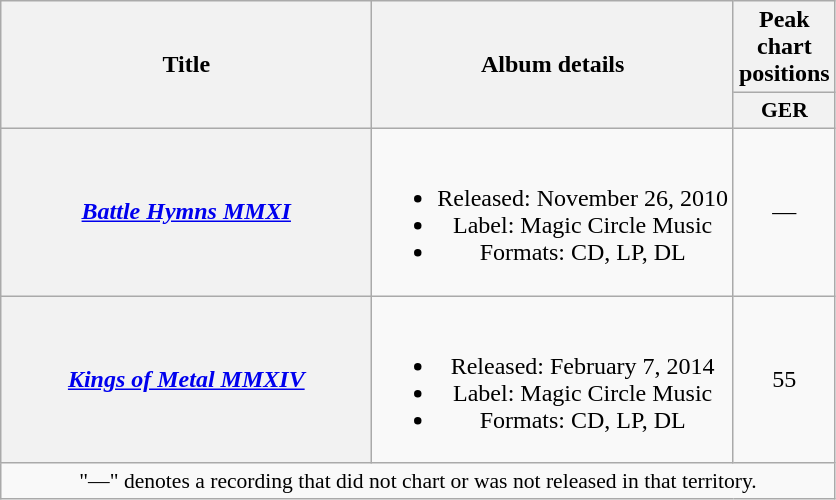<table class="wikitable plainrowheaders" style="text-align:center;">
<tr>
<th scope="col" rowspan="2" style="width:15em;">Title</th>
<th scope="col" rowspan="2">Album details</th>
<th scope="col" colspan="1">Peak chart positions</th>
</tr>
<tr>
<th scope="col" style="width:3em;font-size:90%;">GER<br></th>
</tr>
<tr>
<th scope="row"><em><a href='#'>Battle Hymns MMXI</a></em></th>
<td><br><ul><li>Released: November 26, 2010</li><li>Label: Magic Circle Music</li><li>Formats: CD, LP, DL</li></ul></td>
<td>—</td>
</tr>
<tr>
<th scope="row"><em><a href='#'>Kings of Metal MMXIV</a></em></th>
<td><br><ul><li>Released: February 7, 2014</li><li>Label: Magic Circle Music</li><li>Formats: CD, LP, DL</li></ul></td>
<td>55</td>
</tr>
<tr>
<td colspan="25" style="font-size:90%">"—" denotes a recording that did not chart or was not released in that territory.</td>
</tr>
</table>
